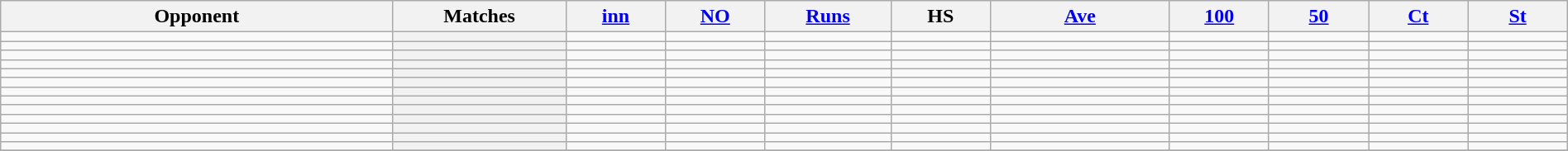<table class="wikitable plainrowheaders sortable" align="center" style="font-size: 100%; width:100%">
<tr>
<th scope="col"; style="width:140px">Opponent</th>
<th scope="col"; style="width:30px">Matches</th>
<th scope="col"; style="width:30px"><a href='#'>inn</a></th>
<th scope="col"; style="width:30px"><a href='#'>NO</a></th>
<th scope="col"; style="width:40px"><a href='#'>Runs</a></th>
<th scope="col"; style="width:30px">HS</th>
<th scope="col"; style="width:60px"><a href='#'>Ave</a></th>
<th scope="col"; style="width:30px"><a href='#'>100</a></th>
<th scope="col"; style="width:30px"><a href='#'>50</a></th>
<th scope="col"; style="width:30px"><a href='#'>Ct</a></th>
<th scope="col"; style="width:30px"><a href='#'>St</a></th>
</tr>
<tr>
<td></td>
<th scope="row"></th>
<td></td>
<td></td>
<td></td>
<td></td>
<td></td>
<td></td>
<td></td>
<td></td>
<td></td>
</tr>
<tr>
<td></td>
<th scope="row"></th>
<td></td>
<td></td>
<td></td>
<td></td>
<td></td>
<td></td>
<td></td>
<td></td>
<td></td>
</tr>
<tr>
<td></td>
<th scope="row"></th>
<td></td>
<td></td>
<td></td>
<td></td>
<td></td>
<td></td>
<td></td>
<td></td>
<td></td>
</tr>
<tr>
<td></td>
<th scope="row"></th>
<td></td>
<td></td>
<td></td>
<td></td>
<td></td>
<td></td>
<td></td>
<td></td>
<td></td>
</tr>
<tr>
<td></td>
<th scope="row"></th>
<td></td>
<td></td>
<td></td>
<td></td>
<td></td>
<td></td>
<td></td>
<td></td>
<td></td>
</tr>
<tr>
<td></td>
<th scope="row"></th>
<td></td>
<td></td>
<td></td>
<td></td>
<td></td>
<td></td>
<td></td>
<td></td>
<td></td>
</tr>
<tr>
<td></td>
<th scope="row"></th>
<td></td>
<td></td>
<td></td>
<td></td>
<td></td>
<td></td>
<td></td>
<td></td>
<td></td>
</tr>
<tr>
<td></td>
<th scope="row"></th>
<td></td>
<td></td>
<td></td>
<td></td>
<td></td>
<td></td>
<td></td>
<td></td>
<td></td>
</tr>
<tr>
<td></td>
<th scope="row"></th>
<td></td>
<td></td>
<td></td>
<td></td>
<td></td>
<td></td>
<td></td>
<td></td>
<td></td>
</tr>
<tr>
<td></td>
<th scope="row"></th>
<td></td>
<td></td>
<td></td>
<td></td>
<td></td>
<td></td>
<td></td>
<td></td>
<td></td>
</tr>
<tr>
<td></td>
<th scope="row"></th>
<td></td>
<td></td>
<td></td>
<td></td>
<td></td>
<td></td>
<td></td>
<td></td>
<td></td>
</tr>
<tr>
<td></td>
<th scope="row"></th>
<td></td>
<td></td>
<td></td>
<td></td>
<td></td>
<td></td>
<td></td>
<td></td>
<td></td>
</tr>
<tr class="sortbottom" align=center>
<td><strong></strong></td>
<th scope="row"><strong></strong></th>
<td><strong></strong></td>
<td><strong></strong></td>
<td><strong></strong></td>
<td><strong></strong></td>
<td><strong></strong></td>
<td><strong></strong></td>
<td><strong></strong></td>
<td><strong></strong></td>
<td></td>
</tr>
<tr>
</tr>
</table>
